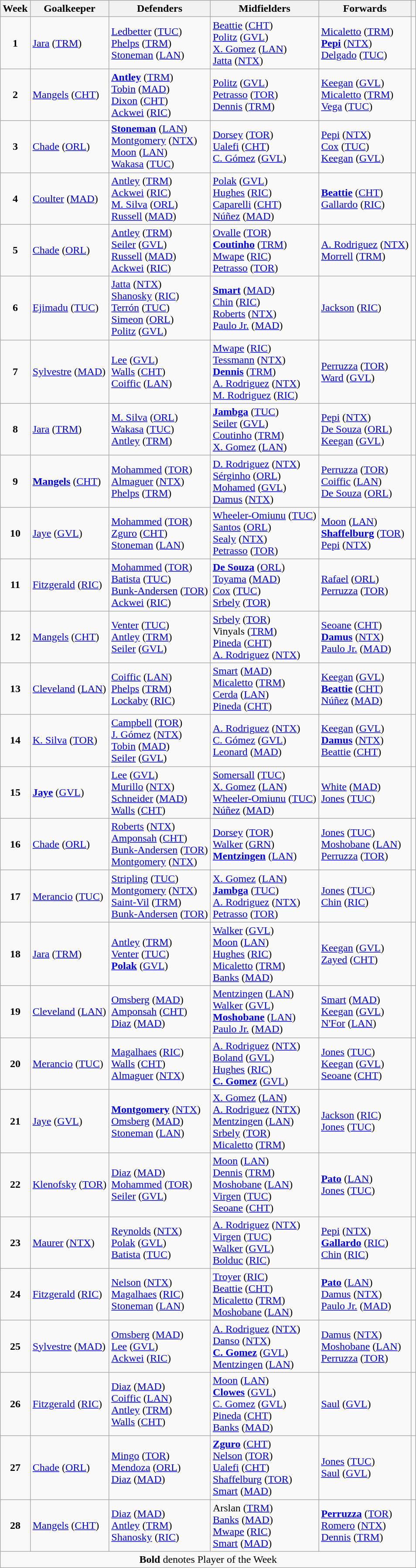<table class="wikitable">
<tr>
<th>Week</th>
<th>Goalkeeper</th>
<th>Defenders</th>
<th>Midfielders</th>
<th>Forwards</th>
<th></th>
</tr>
<tr>
<td style="text-align: center;"><strong>1</strong></td>
<td> <a href='#'>Jara</a> (<a href='#'>TRM</a>)</td>
<td> <a href='#'>Ledbetter</a> (<a href='#'>TUC</a>)<br> <a href='#'>Phelps</a> (<a href='#'>TRM</a>)<br> <a href='#'>Stoneman</a> (<a href='#'>LAN</a>)</td>
<td> <a href='#'>Beattie</a> (<a href='#'>CHT</a>)<br> <a href='#'>Politz</a> (<a href='#'>GVL</a>)<br> <a href='#'>X. Gomez</a> (<a href='#'>LAN</a>)<br> <a href='#'>Jatta</a> (<a href='#'>NTX</a>)</td>
<td> <a href='#'>Micaletto</a> (<a href='#'>TRM</a>)<br> <strong><a href='#'>Pepi</a></strong> (<a href='#'>NTX</a>)<br> <a href='#'>Delgado</a> (<a href='#'>TUC</a>)</td>
<td style="text-align:center"></td>
</tr>
<tr>
<td style="text-align: center;"><strong>2</strong></td>
<td> <a href='#'>Mangels</a> (<a href='#'>CHT</a>)</td>
<td> <strong><a href='#'>Antley</a></strong> (<a href='#'>TRM</a>)<br> <a href='#'>Tobin</a> (<a href='#'>MAD</a>)<br> <a href='#'>Dixon</a> (<a href='#'>CHT</a>)<br> <a href='#'>Ackwei</a> (<a href='#'>RIC</a>)</td>
<td> <a href='#'>Politz</a> (<a href='#'>GVL</a>)<br> <a href='#'>Petrasso</a> (<a href='#'>TOR</a>)<br> <a href='#'>Dennis</a> (<a href='#'>TRM</a>)</td>
<td> <a href='#'>Keegan</a> (<a href='#'>GVL</a>)<br> <a href='#'>Micaletto</a> (<a href='#'>TRM</a>)<br> <a href='#'>Vega</a> (<a href='#'>TUC</a>)</td>
<td style="text-align:center"></td>
</tr>
<tr>
<td style="text-align: center;"><strong>3</strong></td>
<td> <a href='#'>Chade</a> (<a href='#'>ORL</a>)</td>
<td> <strong><a href='#'>Stoneman</a></strong> (<a href='#'>LAN</a>)<br> <a href='#'>Montgomery</a> (<a href='#'>NTX</a>)<br> <a href='#'>Moon</a> (<a href='#'>LAN</a>)<br> <a href='#'>Wakasa</a> (<a href='#'>TUC</a>)</td>
<td> <a href='#'>Dorsey</a> (<a href='#'>TOR</a>)<br> <a href='#'>Ualefi</a> (<a href='#'>CHT</a>)<br> <a href='#'>C. Gómez</a> (<a href='#'>GVL</a>)</td>
<td> <a href='#'>Pepi</a> (<a href='#'>NTX</a>)<br> <a href='#'>Cox</a> (<a href='#'>TUC</a>)<br> <a href='#'>Keegan</a> (<a href='#'>GVL</a>)</td>
<td style="text-align:center"></td>
</tr>
<tr>
<td style="text-align: center;"><strong>4</strong></td>
<td> <a href='#'>Coulter</a> (<a href='#'>MAD</a>)</td>
<td> <a href='#'>Antley</a> (<a href='#'>TRM</a>)<br> <a href='#'>Ackwei</a> (<a href='#'>RIC</a>)<br> <a href='#'>M. Silva</a> (<a href='#'>ORL</a>)<br> <a href='#'>Russell</a> (<a href='#'>MAD</a>)</td>
<td> <a href='#'>Polak</a> (<a href='#'>GVL</a>)<br> <a href='#'>Hughes</a> (<a href='#'>RIC</a>)<br> <a href='#'>Caparelli</a> (<a href='#'>CHT</a>)<br> <a href='#'>Núñez</a> (<a href='#'>MAD</a>)</td>
<td> <strong><a href='#'>Beattie</a></strong> (<a href='#'>CHT</a>)<br> <a href='#'>Gallardo</a> (<a href='#'>RIC</a>)</td>
<td style="text-align:center"></td>
</tr>
<tr>
<td style="text-align: center;"><strong>5</strong></td>
<td> <a href='#'>Chade</a> (<a href='#'>ORL</a>)</td>
<td> <a href='#'>Antley</a> (<a href='#'>TRM</a>)<br> <a href='#'>Seiler</a> (<a href='#'>GVL</a>)<br> <a href='#'>Russell</a> (<a href='#'>MAD</a>)<br> <a href='#'>Ackwei</a> (<a href='#'>RIC</a>)</td>
<td> <a href='#'>Ovalle</a> (<a href='#'>TOR</a>)<br> <strong><a href='#'>Coutinho</a></strong> (<a href='#'>TRM</a>)<br> <a href='#'>Mwape</a> (<a href='#'>RIC</a>)<br> <a href='#'>Petrasso</a> (<a href='#'>TOR</a>)</td>
<td> <a href='#'>A. Rodriguez</a> (<a href='#'>NTX</a>)<br> <a href='#'>Morrell</a> (<a href='#'>TRM</a>)</td>
<td style="text-align:center"></td>
</tr>
<tr>
<td style="text-align: center;"><strong>6</strong></td>
<td> <a href='#'>Ejimadu</a> (<a href='#'>TUC</a>)</td>
<td> <a href='#'>Jatta</a> (<a href='#'>NTX</a>)<br> <a href='#'>Shanosky</a> (<a href='#'>RIC</a>)<br> <a href='#'>Terrón</a> (<a href='#'>TUC</a>)<br> <a href='#'>Simeon</a> (<a href='#'>ORL</a>)<br> <a href='#'>Politz</a> (<a href='#'>GVL</a>)</td>
<td> <strong><a href='#'>Smart</a></strong> (<a href='#'>MAD</a>)<br> <a href='#'>Chin</a> (<a href='#'>RIC</a>)<br> <a href='#'>Roberts</a> (<a href='#'>NTX</a>)<br> <a href='#'>Paulo Jr.</a> (<a href='#'>MAD</a>)</td>
<td> <a href='#'>Jackson</a> (<a href='#'>RIC</a>)</td>
<td style="text-align:center"></td>
</tr>
<tr>
<td style="text-align: center;"><strong>7</strong></td>
<td> <a href='#'>Sylvestre</a> (<a href='#'>MAD</a>)</td>
<td> <a href='#'>Lee</a> (<a href='#'>GVL</a>)<br> <a href='#'>Walls</a> (<a href='#'>CHT</a>)<br> <a href='#'>Coiffic</a> (<a href='#'>LAN</a>)</td>
<td> <a href='#'>Mwape</a> (<a href='#'>RIC</a>)<br> <a href='#'>Tessmann</a> (<a href='#'>NTX</a>)<br> <strong><a href='#'>Dennis</a></strong> (<a href='#'>TRM</a>)<br> <a href='#'>A. Rodriguez</a> (<a href='#'>NTX</a>)<br> <a href='#'>M. Rodriguez</a> (<a href='#'>RIC</a>)</td>
<td> <a href='#'>Perruzza</a> (<a href='#'>TOR</a>)<br> <a href='#'>Ward</a> (<a href='#'>GVL</a>)</td>
<td style="text-align:center"></td>
</tr>
<tr>
<td style="text-align: center;"><strong>8</strong></td>
<td> <a href='#'>Jara</a> (<a href='#'>TRM</a>)</td>
<td> <a href='#'>M. Silva</a> (<a href='#'>ORL</a>)<br> <a href='#'>Wakasa</a> (<a href='#'>TUC</a>)<br> <a href='#'>Antley</a> (<a href='#'>TRM</a>)</td>
<td> <strong><a href='#'>Jambga</a></strong> (<a href='#'>TUC</a>)<br> <a href='#'>Seiler</a> (<a href='#'>GVL</a>)<br> <a href='#'>Coutinho</a> (<a href='#'>TRM</a>)<br> <a href='#'>X. Gomez</a> (<a href='#'>LAN</a>)</td>
<td> <a href='#'>Pepi</a> (<a href='#'>NTX</a>)<br> <a href='#'>De Souza</a> (<a href='#'>ORL</a>)<br> <a href='#'>Keegan</a> (<a href='#'>GVL</a>)</td>
<td style="text-align:center"></td>
</tr>
<tr>
<td style="text-align: center;"><strong>9</strong></td>
<td> <strong><a href='#'>Mangels</a></strong> (<a href='#'>CHT</a>)</td>
<td> <a href='#'>Mohammed</a> (<a href='#'>TOR</a>)<br> <a href='#'>Almaguer</a> (<a href='#'>NTX</a>)<br> <a href='#'>Phelps</a> (<a href='#'>TRM</a>)</td>
<td> <a href='#'>D. Rodriguez</a> (<a href='#'>NTX</a>)<br> <a href='#'>Sérginho</a> (<a href='#'>ORL</a>)<br> <a href='#'>Mohamed</a> (<a href='#'>GVL</a>)<br> <a href='#'>Damus</a> (<a href='#'>NTX</a>)</td>
<td> <a href='#'>Perruzza</a> (<a href='#'>TOR</a>)<br> <a href='#'>Coiffic</a> (<a href='#'>LAN</a>)<br> <a href='#'>De Souza</a> (<a href='#'>ORL</a>)</td>
<td style="text-align:center"></td>
</tr>
<tr>
<td style="text-align: center;"><strong>10</strong></td>
<td> <a href='#'>Jaye</a> (<a href='#'>GVL</a>)</td>
<td> <a href='#'>Mohammed</a> (<a href='#'>TOR</a>)<br> <a href='#'>Zguro</a> (<a href='#'>CHT</a>)<br> <a href='#'>Stoneman</a> (<a href='#'>LAN</a>)</td>
<td> <a href='#'>Wheeler-Omiunu</a> (<a href='#'>TUC</a>)<br> <a href='#'>Santos</a> (<a href='#'>ORL</a>)<br> <a href='#'>Sealy</a> (<a href='#'>NTX</a>)<br> <a href='#'>Petrasso</a> (<a href='#'>TOR</a>)</td>
<td> <a href='#'>Moon</a> (<a href='#'>LAN</a>)<br> <strong><a href='#'>Shaffelburg</a></strong> (<a href='#'>TOR</a>)<br> <a href='#'>Pepi</a> (<a href='#'>NTX</a>)</td>
<td style="text-align:center"></td>
</tr>
<tr>
<td style="text-align: center;"><strong>11</strong></td>
<td> <a href='#'>Fitzgerald</a> (<a href='#'>RIC</a>)</td>
<td> <a href='#'>Mohammed</a> (<a href='#'>TOR</a>)<br> <a href='#'>Batista</a> (<a href='#'>TUC</a>)<br> <a href='#'>Bunk-Andersen</a> (<a href='#'>TOR</a>)<br> <a href='#'>Ackwei</a> (<a href='#'>RIC</a>)</td>
<td> <strong><a href='#'>De Souza</a></strong> (<a href='#'>ORL</a>)<br> <a href='#'>Toyama</a> (<a href='#'>MAD</a>)<br> <a href='#'>Cox</a> (<a href='#'>TUC</a>)<br> <a href='#'>Srbely</a> (<a href='#'>TOR</a>)</td>
<td> <a href='#'>Rafael</a> (<a href='#'>ORL</a>)<br> <a href='#'>Perruzza</a> (<a href='#'>TOR</a>)</td>
<td style="text-align:center"></td>
</tr>
<tr>
<td style="text-align: center;"><strong>12</strong></td>
<td> <a href='#'>Mangels</a> (<a href='#'>CHT</a>)</td>
<td> <a href='#'>Venter</a> (<a href='#'>TUC</a>)<br> <a href='#'>Antley</a> (<a href='#'>TRM</a>)<br> <a href='#'>Seiler</a> (<a href='#'>GVL</a>)</td>
<td> <a href='#'>Srbely</a> (<a href='#'>TOR</a>)<br> Vinyals (<a href='#'>TRM</a>)<br> <a href='#'>Pineda</a> (<a href='#'>CHT</a>)<br> <a href='#'>A. Rodriguez</a> (<a href='#'>NTX</a>)</td>
<td> <a href='#'>Seoane</a> (<a href='#'>CHT</a>)<br> <strong><a href='#'>Damus</a></strong> (<a href='#'>NTX</a>)<br> <a href='#'>Paulo Jr.</a> (<a href='#'>MAD</a>)</td>
<td style="text-align:center"></td>
</tr>
<tr>
<td style="text-align: center;"><strong>13</strong></td>
<td> <a href='#'>Cleveland</a> (<a href='#'>LAN</a>)</td>
<td> <a href='#'>Coiffic</a> (<a href='#'>LAN</a>)<br> <a href='#'>Phelps</a> (<a href='#'>TRM</a>)<br> <a href='#'>Lockaby</a> (<a href='#'>RIC</a>)</td>
<td> <a href='#'>Smart</a> (<a href='#'>MAD</a>)<br> <a href='#'>Micaletto</a> (<a href='#'>TRM</a>)<br> <a href='#'>Cerda</a> (<a href='#'>LAN</a>)<br> <a href='#'>Pineda</a> (<a href='#'>CHT</a>)</td>
<td> <a href='#'>Keegan</a> (<a href='#'>GVL</a>)<br> <strong><a href='#'>Beattie</a></strong> (<a href='#'>CHT</a>)<br> <a href='#'>Núñez</a> (<a href='#'>MAD</a>)</td>
<td style="text-align:center"></td>
</tr>
<tr>
<td style="text-align: center;"><strong>14</strong></td>
<td> <a href='#'>K. Silva</a> (<a href='#'>TOR</a>)</td>
<td> <a href='#'>Campbell</a> (<a href='#'>TOR</a>)<br> <a href='#'>J. Gómez</a> (<a href='#'>NTX</a>)<br> <a href='#'>Tobin</a> (<a href='#'>MAD</a>)<br> <a href='#'>Seiler</a> (<a href='#'>GVL</a>)</td>
<td> <a href='#'>A. Rodriguez</a> (<a href='#'>NTX</a>)<br> <a href='#'>C. Gómez</a> (<a href='#'>GVL</a>)<br> <a href='#'>Leonard</a> (<a href='#'>MAD</a>)</td>
<td> <a href='#'>Keegan</a> (<a href='#'>GVL</a>)<br> <strong><a href='#'>Damus</a></strong> (<a href='#'>NTX</a>)<br> <a href='#'>Beattie</a> (<a href='#'>CHT</a>)</td>
<td style="text-align:center"></td>
</tr>
<tr>
<td style="text-align: center;"><strong>15</strong></td>
<td> <strong><a href='#'>Jaye</a></strong> (<a href='#'>GVL</a>)</td>
<td> <a href='#'>Lee</a> (<a href='#'>GVL</a>)<br> <a href='#'>Murillo</a> (<a href='#'>NTX</a>)<br> <a href='#'>Schneider</a> (<a href='#'>MAD</a>)<br> <a href='#'>Walls</a> (<a href='#'>CHT</a>)</td>
<td> <a href='#'>Somersall</a> (<a href='#'>TUC</a>)<br> <a href='#'>X. Gomez</a> (<a href='#'>LAN</a>)<br> <a href='#'>Wheeler-Omiunu</a> (<a href='#'>TUC</a>)<br> <a href='#'>Núñez</a> (<a href='#'>MAD</a>)</td>
<td> <a href='#'>White</a> (<a href='#'>MAD</a>)<br> <a href='#'>Jones</a> (<a href='#'>TUC</a>)</td>
<td style="text-align:center"></td>
</tr>
<tr>
<td style="text-align: center;"><strong>16</strong></td>
<td> <a href='#'>Chade</a> (<a href='#'>ORL</a>)</td>
<td> <a href='#'>Roberts</a> (<a href='#'>NTX</a>)<br> <a href='#'>Amponsah</a> (<a href='#'>CHT</a>)<br> <a href='#'>Bunk-Andersen</a> (<a href='#'>TOR</a>)<br> <a href='#'>Montgomery</a> (<a href='#'>NTX</a>)</td>
<td> <a href='#'>Dorsey</a> (<a href='#'>TOR</a>)<br> <a href='#'>Walker</a> (<a href='#'>GRN</a>)<br> <strong><a href='#'>Mentzingen</a></strong> (<a href='#'>LAN</a>)</td>
<td> <a href='#'>Jones</a> (<a href='#'>TUC</a>)<br> <a href='#'>Moshobane</a> (<a href='#'>LAN</a>)<br> <a href='#'>Perruzza</a> (<a href='#'>TOR</a>)</td>
<td style="text-align:center"></td>
</tr>
<tr>
<td style="text-align: center;"><strong>17</strong></td>
<td> <a href='#'>Merancio</a> (<a href='#'>TUC</a>)</td>
<td> <a href='#'>Stripling</a> (<a href='#'>TUC</a>)<br> <a href='#'>Montgomery</a> (<a href='#'>NTX</a>)<br> <a href='#'>Saint-Vil</a> (<a href='#'>TRM</a>)<br> <a href='#'>Bunk-Andersen</a> (<a href='#'>TOR</a>)</td>
<td> <a href='#'>X. Gomez</a> (<a href='#'>LAN</a>)<br> <strong><a href='#'>Jambga</a></strong> (<a href='#'>TUC</a>)<br> <a href='#'>A. Rodriguez</a> (<a href='#'>NTX</a>)<br> <a href='#'>Petrasso</a> (<a href='#'>TOR</a>)</td>
<td> <a href='#'>Jones</a> (<a href='#'>TUC</a>)<br> <a href='#'>Chin</a> (<a href='#'>RIC</a>)</td>
<td style="text-align:center"></td>
</tr>
<tr>
<td style="text-align: center;"><strong>18</strong></td>
<td> <a href='#'>Jara</a> (<a href='#'>TRM</a>)</td>
<td> <a href='#'>Antley</a> (<a href='#'>TRM</a>)<br> <a href='#'>Venter</a> (<a href='#'>TUC</a>)<br> <strong><a href='#'>Polak</a></strong> (<a href='#'>GVL</a>)</td>
<td> <a href='#'>Walker</a> (<a href='#'>GVL</a>)<br> <a href='#'>Moon</a> (<a href='#'>LAN</a>)<br> <a href='#'>Hughes</a> (<a href='#'>RIC</a>)<br> <a href='#'>Micaletto</a> (<a href='#'>TRM</a>)<br> <a href='#'>Banks</a> (<a href='#'>MAD</a>)</td>
<td> <a href='#'>Keegan</a> (<a href='#'>GVL</a>)<br> <a href='#'>Zayed</a> (<a href='#'>CHT</a>)</td>
<td style="text-align:center"></td>
</tr>
<tr>
<td style="text-align: center;"><strong>19</strong></td>
<td> <a href='#'>Cleveland</a> (<a href='#'>LAN</a>)</td>
<td> <a href='#'>Omsberg</a> (<a href='#'>MAD</a>)<br> <a href='#'>Amponsah</a> (<a href='#'>CHT</a>)<br> <a href='#'>Diaz</a> (<a href='#'>MAD</a>)</td>
<td> <a href='#'>Mentzingen</a> (<a href='#'>LAN</a>)<br> <a href='#'>Walker</a> (<a href='#'>GVL</a>)<br> <strong><a href='#'>Moshobane</a></strong> (<a href='#'>LAN</a>)<br> <a href='#'>Paulo Jr.</a> (<a href='#'>MAD</a>)</td>
<td> <a href='#'>Smart</a> (<a href='#'>MAD</a>)<br> <a href='#'>Keegan</a> (<a href='#'>GVL</a>)<br> <a href='#'>N'For</a> (<a href='#'>LAN</a>)</td>
<td style="text-align:center"></td>
</tr>
<tr>
<td style="text-align: center;"><strong>20</strong></td>
<td> <a href='#'>Merancio</a> (<a href='#'>TUC</a>)</td>
<td> <a href='#'>Magalhaes</a> (<a href='#'>RIC</a>)<br> <a href='#'>Walls</a> (<a href='#'>CHT</a>)<br> <a href='#'>Almaguer</a> (<a href='#'>NTX</a>)</td>
<td> <a href='#'>A. Rodriguez</a> (<a href='#'>NTX</a>)<br> <a href='#'>Boland</a> (<a href='#'>GVL</a>)<br> <a href='#'>Hughes</a> (<a href='#'>RIC</a>)<br> <strong><a href='#'>C. Gomez</a></strong> (<a href='#'>GVL</a>)</td>
<td> <a href='#'>Jones</a> (<a href='#'>TUC</a>)<br> <a href='#'>Keegan</a> (<a href='#'>GVL</a>)<br> <a href='#'>Seoane</a> (<a href='#'>CHT</a>)</td>
<td style="text-align:center"></td>
</tr>
<tr>
<td style="text-align: center;"><strong>21</strong></td>
<td> <a href='#'>Jaye</a> (<a href='#'>GVL</a>)</td>
<td> <strong><a href='#'>Montgomery</a></strong> (<a href='#'>NTX</a>)<br> <a href='#'>Omsberg</a> (<a href='#'>MAD</a>)<br> <a href='#'>Stoneman</a> (<a href='#'>LAN</a>)</td>
<td> <a href='#'>X. Gomez</a> (<a href='#'>LAN</a>)<br> <a href='#'>A. Rodriguez</a> (<a href='#'>NTX</a>)<br> <a href='#'>Mentzingen</a> (<a href='#'>LAN</a>)<br> <a href='#'>Srbely</a> (<a href='#'>TOR</a>)<br> <a href='#'>Micaletto</a> (<a href='#'>TRM</a>)</td>
<td> <a href='#'>Jackson</a> (<a href='#'>RIC</a>)<br> <a href='#'>Jones</a> (<a href='#'>TUC</a>)</td>
<td style="text-align:center"></td>
</tr>
<tr>
<td style="text-align: center;"><strong>22</strong></td>
<td> <a href='#'>Klenofsky</a> (<a href='#'>TOR</a>)</td>
<td> <a href='#'>Diaz</a> (<a href='#'>MAD</a>)<br> <a href='#'>Mohammed</a> (<a href='#'>TOR</a>)<br> <a href='#'>Seiler</a> (<a href='#'>GVL</a>)</td>
<td> <a href='#'>Moon</a> (<a href='#'>LAN</a>)<br> <a href='#'>Dennis</a> (<a href='#'>TRM</a>)<br> <a href='#'>Moshobane</a> (<a href='#'>LAN</a>)<br> <a href='#'>Virgen</a> (<a href='#'>TUC</a>)<br> <a href='#'>Seoane</a> (<a href='#'>CHT</a>)</td>
<td> <strong><a href='#'>Pato</a></strong> (<a href='#'>LAN</a>)<br> <a href='#'>Jones</a> (<a href='#'>TUC</a>)</td>
<td style="text-align:center"></td>
</tr>
<tr>
<td style="text-align: center;"><strong>23</strong></td>
<td> <a href='#'>Maurer</a> (<a href='#'>NTX</a>)</td>
<td> <a href='#'>Reynolds</a> (<a href='#'>NTX</a>)<br> <a href='#'>Polak</a> (<a href='#'>GVL</a>)<br> <a href='#'>Batista</a> (<a href='#'>TUC</a>)</td>
<td> <a href='#'>A. Rodriguez</a> (<a href='#'>NTX</a>)<br> <a href='#'>Virgen</a> (<a href='#'>TUC</a>)<br> <a href='#'>Walker</a> (<a href='#'>GVL</a>)<br> <a href='#'>Bolduc</a> (<a href='#'>RIC</a>)</td>
<td> <a href='#'>Pepi</a> (<a href='#'>NTX</a>)<br> <strong><a href='#'>Gallardo</a></strong> (<a href='#'>RIC</a>)<br> <a href='#'>Chin</a> (<a href='#'>RIC</a>)</td>
<td style="text-align:center"></td>
</tr>
<tr>
<td style="text-align: center;"><strong>24</strong></td>
<td> <a href='#'>Fitzgerald</a> (<a href='#'>RIC</a>)</td>
<td> <a href='#'>Nelson</a> (<a href='#'>NTX</a>)<br> <a href='#'>Magalhaes</a> (<a href='#'>RIC</a>)<br> <a href='#'>Stoneman</a> (<a href='#'>LAN</a>)</td>
<td> <a href='#'>Troyer</a> (<a href='#'>RIC</a>)<br> <a href='#'>Beattie</a> (<a href='#'>CHT</a>)<br> <a href='#'>Micaletto</a> (<a href='#'>TRM</a>)<br> <a href='#'>Moshobane</a> (<a href='#'>LAN</a>)</td>
<td> <strong><a href='#'>Pato</a></strong> (<a href='#'>LAN</a>)<br> <a href='#'>Damus</a> (<a href='#'>NTX</a>)<br> <a href='#'>Paulo Jr.</a> (<a href='#'>MAD</a>)</td>
<td style="text-align:center"></td>
</tr>
<tr>
<td style="text-align: center;"><strong>25</strong></td>
<td> <a href='#'>Sylvestre</a> (<a href='#'>MAD</a>)</td>
<td> <a href='#'>Omsberg</a> (<a href='#'>MAD</a>)<br> <a href='#'>Lee</a> (<a href='#'>GVL</a>)<br> <a href='#'>Ackwei</a> (<a href='#'>RIC</a>)</td>
<td> <a href='#'>A. Rodriguez</a> (<a href='#'>NTX</a>)<br> <a href='#'>Danso</a> (<a href='#'>NTX</a>)<br> <strong><a href='#'>C. Gomez</a></strong> (<a href='#'>GVL</a>)<br> <a href='#'>Mentzingen</a> (<a href='#'>LAN</a>)</td>
<td> <a href='#'>Damus</a> (<a href='#'>NTX</a>)<br> <a href='#'>Moshobane</a> (<a href='#'>LAN</a>)<br> <a href='#'>Perruzza</a> (<a href='#'>TOR</a>)</td>
<td style="text-align:center"></td>
</tr>
<tr>
<td style="text-align: center;"><strong>26</strong></td>
<td> <a href='#'>Fitzgerald</a> (<a href='#'>RIC</a>)</td>
<td> <a href='#'>Diaz</a> (<a href='#'>MAD</a>)<br> <a href='#'>Coiffic</a> (<a href='#'>LAN</a>)<br> <a href='#'>Antley</a> (<a href='#'>TRM</a>)<br> <a href='#'>Walls</a> (<a href='#'>CHT</a>)</td>
<td> <a href='#'>Moon</a> (<a href='#'>LAN</a>)<br> <strong><a href='#'>Clowes</a></strong> (<a href='#'>GVL</a>)<br> <a href='#'>C. Gomez</a> (<a href='#'>GVL</a>)<br> <a href='#'>Pineda</a> (<a href='#'>CHT</a>)<br> <a href='#'>Banks</a> (<a href='#'>MAD</a>)</td>
<td> <a href='#'>Saul</a> (<a href='#'>GVL</a>)</td>
<td style="text-align:center"></td>
</tr>
<tr>
<td style="text-align: center;"><strong>27</strong></td>
<td> <a href='#'>Chade</a> (<a href='#'>ORL</a>)</td>
<td> <a href='#'>Mingo</a> (<a href='#'>TOR</a>)<br> <a href='#'>Mendoza</a> (<a href='#'>ORL</a>)<br> <a href='#'>Diaz</a> (<a href='#'>MAD</a>)</td>
<td> <strong><a href='#'>Zguro</a></strong> (<a href='#'>CHT</a>)<br> <a href='#'>Nelson</a> (<a href='#'>TOR</a>)<br> <a href='#'>Ualefi</a> (<a href='#'>CHT</a>)<br> <a href='#'>Shaffelburg</a> (<a href='#'>TOR</a>)<br> <a href='#'>Smart</a> (<a href='#'>MAD</a>)</td>
<td> <a href='#'>Jones</a> (<a href='#'>TUC</a>)<br> <a href='#'>Saul</a> (<a href='#'>GVL</a>)</td>
<td style="text-align:center"></td>
</tr>
<tr>
<td style="text-align: center;"><strong>28</strong></td>
<td> <a href='#'>Mangels</a> (<a href='#'>CHT</a>)</td>
<td> <a href='#'>Diaz</a> (<a href='#'>MAD</a>)<br> <a href='#'>Antley</a> (<a href='#'>TRM</a>)<br> <a href='#'>Shanosky</a> (<a href='#'>RIC</a>)</td>
<td> Arslan (<a href='#'>TRM</a>)<br> <a href='#'>Banks</a> (<a href='#'>MAD</a>)<br> <a href='#'>Mwape</a> (<a href='#'>RIC</a>)<br> <a href='#'>Smart</a> (<a href='#'>MAD</a>)</td>
<td> <strong><a href='#'>Perruzza</a></strong> (<a href='#'>TOR</a>)<br> <a href='#'>Romero</a> (<a href='#'>NTX</a>)<br> <a href='#'>Dennis</a> (<a href='#'>TRM</a>)</td>
<td style="text-align:center"></td>
</tr>
<tr>
<td colspan=6 style="text-align: center;"><strong>Bold</strong> denotes Player of the Week</td>
</tr>
</table>
